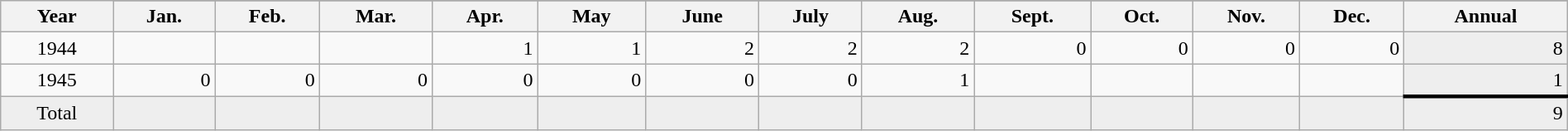<table class="wikitable" style="text-align: right; width: 100%">
<tr>
<th rowspan=2>Year</th>
</tr>
<tr>
<th>Jan.</th>
<th>Feb.</th>
<th>Mar.</th>
<th>Apr.</th>
<th>May</th>
<th>June</th>
<th>July</th>
<th>Aug.</th>
<th>Sept.</th>
<th>Oct.</th>
<th>Nov.</th>
<th>Dec.</th>
<th>Annual</th>
</tr>
<tr>
<td style="text-align:center">1944</td>
<td></td>
<td></td>
<td></td>
<td>1</td>
<td>1</td>
<td>2</td>
<td>2</td>
<td>2</td>
<td>0</td>
<td>0</td>
<td>0</td>
<td>0</td>
<td style="background: #eee;">8</td>
</tr>
<tr>
<td style="text-align:center">1945</td>
<td>0</td>
<td>0</td>
<td>0</td>
<td>0</td>
<td>0</td>
<td>0</td>
<td>0</td>
<td>1</td>
<td></td>
<td></td>
<td></td>
<td></td>
<td style="background: #eee;">1</td>
</tr>
<tr style="background: #eee;">
<td style="text-align:center">Total</td>
<td></td>
<td></td>
<td></td>
<td></td>
<td></td>
<td></td>
<td></td>
<td></td>
<td></td>
<td></td>
<td></td>
<td></td>
<td style="border-top: black solid">9</td>
</tr>
</table>
